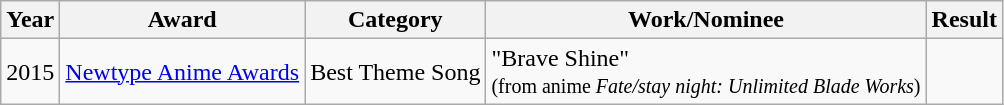<table class="wikitable">
<tr>
<th>Year</th>
<th>Award</th>
<th>Category</th>
<th>Work/Nominee</th>
<th>Result</th>
</tr>
<tr>
<td align="center">2015</td>
<td><a href='#'>Newtype Anime Awards</a></td>
<td>Best Theme Song</td>
<td>"Brave Shine" <br><small>(from anime <em>Fate/stay night: Unlimited Blade Works</em>)</small></td>
<td></td>
</tr>
</table>
